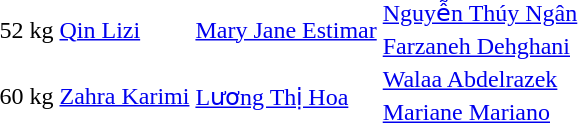<table>
<tr>
<td rowspan=2>52 kg <br></td>
<td rowspan=2><a href='#'>Qin Lizi</a><br></td>
<td rowspan=2><a href='#'>Mary Jane Estimar</a><br></td>
<td><a href='#'>Nguyễn Thúy Ngân</a><br></td>
</tr>
<tr>
<td><a href='#'>Farzaneh Dehghani</a><br></td>
</tr>
<tr>
<td rowspan=2>60 kg <br></td>
<td rowspan=2><a href='#'>Zahra Karimi</a><br></td>
<td rowspan=2><a href='#'>Lương Thị Hoa</a><br></td>
<td><a href='#'>Walaa Abdelrazek</a><br></td>
</tr>
<tr>
<td><a href='#'>Mariane Mariano</a><br></td>
</tr>
</table>
